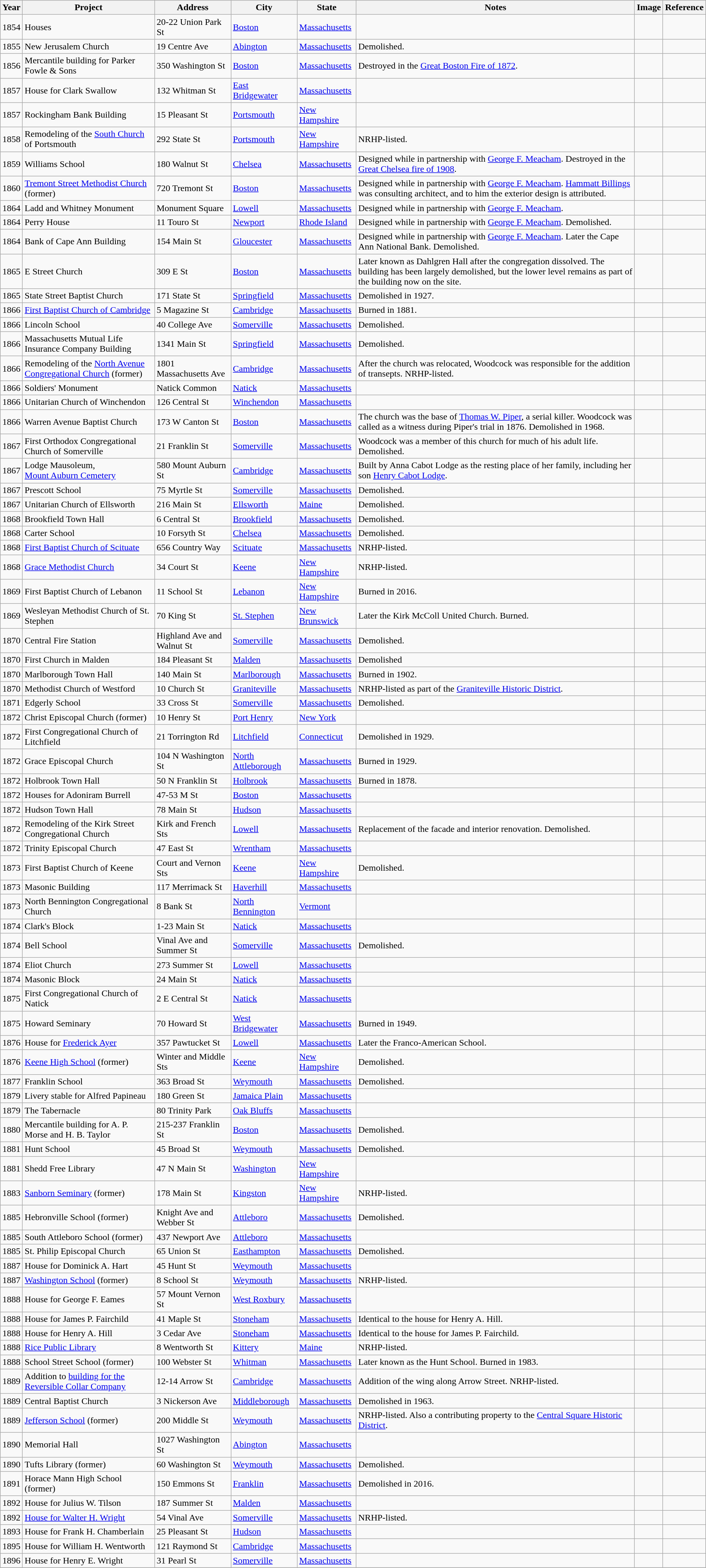<table class="wikitable sortable">
<tr>
<th>Year</th>
<th>Project</th>
<th>Address</th>
<th>City</th>
<th>State</th>
<th>Notes</th>
<th>Image</th>
<th>Reference</th>
</tr>
<tr>
<td>1854</td>
<td>Houses</td>
<td>20-22 Union Park St</td>
<td><a href='#'>Boston</a></td>
<td><a href='#'>Massachusetts</a></td>
<td></td>
<td></td>
<td></td>
</tr>
<tr>
<td>1855</td>
<td>New Jerusalem Church</td>
<td>19 Centre Ave</td>
<td><a href='#'>Abington</a></td>
<td><a href='#'>Massachusetts</a></td>
<td>Demolished.</td>
<td></td>
<td></td>
</tr>
<tr>
<td>1856</td>
<td>Mercantile building for Parker Fowle & Sons</td>
<td>350 Washington St</td>
<td><a href='#'>Boston</a></td>
<td><a href='#'>Massachusetts</a></td>
<td>Destroyed in the <a href='#'>Great Boston Fire of 1872</a>.</td>
<td></td>
<td></td>
</tr>
<tr>
<td>1857</td>
<td>House for Clark Swallow</td>
<td>132 Whitman St</td>
<td><a href='#'>East Bridgewater</a></td>
<td><a href='#'>Massachusetts</a></td>
<td></td>
<td></td>
<td></td>
</tr>
<tr>
<td>1857</td>
<td>Rockingham Bank Building</td>
<td>15 Pleasant St</td>
<td><a href='#'>Portsmouth</a></td>
<td><a href='#'>New Hampshire</a></td>
<td></td>
<td></td>
<td></td>
</tr>
<tr>
<td>1858</td>
<td>Remodeling of the <a href='#'>South Church</a> of Portsmouth</td>
<td>292 State St</td>
<td><a href='#'>Portsmouth</a></td>
<td><a href='#'>New Hampshire</a></td>
<td>NRHP-listed.</td>
<td></td>
<td></td>
</tr>
<tr>
<td>1859</td>
<td>Williams School</td>
<td>180 Walnut St</td>
<td><a href='#'>Chelsea</a></td>
<td><a href='#'>Massachusetts</a></td>
<td>Designed while in partnership with <a href='#'>George F. Meacham</a>. Destroyed in the <a href='#'>Great Chelsea fire of 1908</a>.</td>
<td></td>
<td></td>
</tr>
<tr>
<td>1860</td>
<td><a href='#'>Tremont Street Methodist Church</a> (former)</td>
<td>720 Tremont St</td>
<td><a href='#'>Boston</a></td>
<td><a href='#'>Massachusetts</a></td>
<td>Designed while in partnership with <a href='#'>George F. Meacham</a>. <a href='#'>Hammatt Billings</a> was consulting architect, and to him the exterior design is attributed.</td>
<td></td>
<td></td>
</tr>
<tr>
<td>1864</td>
<td>Ladd and Whitney Monument</td>
<td>Monument Square</td>
<td><a href='#'>Lowell</a></td>
<td><a href='#'>Massachusetts</a></td>
<td>Designed while in partnership with <a href='#'>George F. Meacham</a>.</td>
<td></td>
<td></td>
</tr>
<tr>
<td>1864</td>
<td>Perry House</td>
<td>11 Touro St</td>
<td><a href='#'>Newport</a></td>
<td><a href='#'>Rhode Island</a></td>
<td>Designed while in partnership with <a href='#'>George F. Meacham</a>. Demolished.</td>
<td></td>
<td></td>
</tr>
<tr>
<td>1864</td>
<td>Bank of Cape Ann Building</td>
<td>154 Main St</td>
<td><a href='#'>Gloucester</a></td>
<td><a href='#'>Massachusetts</a></td>
<td>Designed while in partnership with <a href='#'>George F. Meacham</a>. Later the Cape Ann National Bank. Demolished.</td>
<td></td>
<td></td>
</tr>
<tr>
<td>1865</td>
<td>E Street Church</td>
<td>309 E St</td>
<td><a href='#'>Boston</a></td>
<td><a href='#'>Massachusetts</a></td>
<td>Later known as Dahlgren Hall after the congregation dissolved. The building has been largely demolished, but the lower level remains as part of the building now on the site.</td>
<td></td>
<td></td>
</tr>
<tr>
<td>1865</td>
<td>State Street Baptist Church</td>
<td>171 State St</td>
<td><a href='#'>Springfield</a></td>
<td><a href='#'>Massachusetts</a></td>
<td>Demolished in 1927.</td>
<td></td>
<td></td>
</tr>
<tr>
<td>1866</td>
<td><a href='#'>First Baptist Church of Cambridge</a></td>
<td>5 Magazine St</td>
<td><a href='#'>Cambridge</a></td>
<td><a href='#'>Massachusetts</a></td>
<td>Burned in 1881.</td>
<td></td>
<td></td>
</tr>
<tr>
<td>1866</td>
<td>Lincoln School</td>
<td>40 College Ave</td>
<td><a href='#'>Somerville</a></td>
<td><a href='#'>Massachusetts</a></td>
<td>Demolished.</td>
<td></td>
<td></td>
</tr>
<tr>
<td>1866</td>
<td>Massachusetts Mutual Life Insurance Company Building</td>
<td>1341 Main St</td>
<td><a href='#'>Springfield</a></td>
<td><a href='#'>Massachusetts</a></td>
<td>Demolished.</td>
<td></td>
<td></td>
</tr>
<tr>
<td>1866</td>
<td>Remodeling of the <a href='#'>North Avenue Congregational Church</a> (former)</td>
<td>1801 Massachusetts Ave</td>
<td><a href='#'>Cambridge</a></td>
<td><a href='#'>Massachusetts</a></td>
<td>After the church was relocated, Woodcock was responsible for the addition of transepts. NRHP-listed.</td>
<td></td>
<td></td>
</tr>
<tr>
<td>1866</td>
<td>Soldiers' Monument</td>
<td>Natick Common</td>
<td><a href='#'>Natick</a></td>
<td><a href='#'>Massachusetts</a></td>
<td></td>
<td></td>
<td></td>
</tr>
<tr>
<td>1866</td>
<td>Unitarian Church of Winchendon</td>
<td>126 Central St</td>
<td><a href='#'>Winchendon</a></td>
<td><a href='#'>Massachusetts</a></td>
<td></td>
<td></td>
<td></td>
</tr>
<tr>
<td>1866</td>
<td>Warren Avenue Baptist Church</td>
<td>173 W Canton St</td>
<td><a href='#'>Boston</a></td>
<td><a href='#'>Massachusetts</a></td>
<td>The church was the base of <a href='#'>Thomas W. Piper</a>, a serial killer. Woodcock was called as a witness during Piper's trial in 1876. Demolished in 1968.</td>
<td></td>
<td></td>
</tr>
<tr>
<td>1867</td>
<td>First Orthodox Congregational Church of Somerville</td>
<td>21 Franklin St</td>
<td><a href='#'>Somerville</a></td>
<td><a href='#'>Massachusetts</a></td>
<td>Woodcock was a member of this church for much of his adult life. Demolished.</td>
<td></td>
<td></td>
</tr>
<tr>
<td>1867</td>
<td>Lodge Mausoleum,<br><a href='#'>Mount Auburn Cemetery</a></td>
<td>580 Mount Auburn St</td>
<td><a href='#'>Cambridge</a></td>
<td><a href='#'>Massachusetts</a></td>
<td>Built by Anna Cabot Lodge as the resting place of her family, including her son <a href='#'>Henry Cabot Lodge</a>.</td>
<td></td>
<td></td>
</tr>
<tr>
<td>1867</td>
<td>Prescott School</td>
<td>75 Myrtle St</td>
<td><a href='#'>Somerville</a></td>
<td><a href='#'>Massachusetts</a></td>
<td>Demolished.</td>
<td></td>
<td></td>
</tr>
<tr>
<td>1867</td>
<td>Unitarian Church of Ellsworth</td>
<td>216 Main St</td>
<td><a href='#'>Ellsworth</a></td>
<td><a href='#'>Maine</a></td>
<td>Demolished.</td>
<td></td>
<td></td>
</tr>
<tr>
<td>1868</td>
<td>Brookfield Town Hall</td>
<td>6 Central St</td>
<td><a href='#'>Brookfield</a></td>
<td><a href='#'>Massachusetts</a></td>
<td>Demolished.</td>
<td></td>
<td></td>
</tr>
<tr>
<td>1868</td>
<td>Carter School</td>
<td>10 Forsyth St</td>
<td><a href='#'>Chelsea</a></td>
<td><a href='#'>Massachusetts</a></td>
<td>Demolished.</td>
<td></td>
<td></td>
</tr>
<tr>
<td>1868</td>
<td><a href='#'>First Baptist Church of Scituate</a></td>
<td>656 Country Way</td>
<td><a href='#'>Scituate</a></td>
<td><a href='#'>Massachusetts</a></td>
<td>NRHP-listed.</td>
<td></td>
<td></td>
</tr>
<tr>
<td>1868</td>
<td><a href='#'>Grace Methodist Church</a></td>
<td>34 Court St</td>
<td><a href='#'>Keene</a></td>
<td><a href='#'>New Hampshire</a></td>
<td>NRHP-listed.</td>
<td></td>
<td></td>
</tr>
<tr>
<td>1869</td>
<td>First Baptist Church of Lebanon</td>
<td>11 School St</td>
<td><a href='#'>Lebanon</a></td>
<td><a href='#'>New Hampshire</a></td>
<td>Burned in 2016.</td>
<td></td>
<td></td>
</tr>
<tr>
<td>1869</td>
<td>Wesleyan Methodist Church of St. Stephen</td>
<td>70 King St</td>
<td><a href='#'>St. Stephen</a></td>
<td><a href='#'>New Brunswick</a></td>
<td>Later the Kirk McColl United Church. Burned.</td>
<td></td>
<td></td>
</tr>
<tr>
<td>1870</td>
<td>Central Fire Station</td>
<td>Highland Ave and Walnut St</td>
<td><a href='#'>Somerville</a></td>
<td><a href='#'>Massachusetts</a></td>
<td>Demolished.</td>
<td></td>
<td></td>
</tr>
<tr>
<td>1870</td>
<td>First Church in Malden</td>
<td>184 Pleasant St</td>
<td><a href='#'>Malden</a></td>
<td><a href='#'>Massachusetts</a></td>
<td>Demolished</td>
<td></td>
<td></td>
</tr>
<tr>
<td>1870</td>
<td>Marlborough Town Hall</td>
<td>140 Main St</td>
<td><a href='#'>Marlborough</a></td>
<td><a href='#'>Massachusetts</a></td>
<td>Burned in 1902.</td>
<td></td>
<td></td>
</tr>
<tr>
<td>1870</td>
<td>Methodist Church of Westford</td>
<td>10 Church St</td>
<td><a href='#'>Graniteville</a></td>
<td><a href='#'>Massachusetts</a></td>
<td>NRHP-listed as part of the <a href='#'>Graniteville Historic District</a>.</td>
<td></td>
<td></td>
</tr>
<tr>
<td>1871</td>
<td>Edgerly School</td>
<td>33 Cross St</td>
<td><a href='#'>Somerville</a></td>
<td><a href='#'>Massachusetts</a></td>
<td>Demolished.</td>
<td></td>
<td></td>
</tr>
<tr>
<td>1872</td>
<td>Christ Episcopal Church (former)</td>
<td>10 Henry St</td>
<td><a href='#'>Port Henry</a></td>
<td><a href='#'>New York</a></td>
<td></td>
<td></td>
<td></td>
</tr>
<tr>
<td>1872</td>
<td>First Congregational Church of Litchfield</td>
<td>21 Torrington Rd</td>
<td><a href='#'>Litchfield</a></td>
<td><a href='#'>Connecticut</a></td>
<td>Demolished in 1929.</td>
<td></td>
<td></td>
</tr>
<tr>
<td>1872</td>
<td>Grace Episcopal Church</td>
<td>104 N Washington St</td>
<td><a href='#'>North Attleborough</a></td>
<td><a href='#'>Massachusetts</a></td>
<td>Burned in 1929.</td>
<td></td>
<td></td>
</tr>
<tr>
<td>1872</td>
<td>Holbrook Town Hall</td>
<td>50 N Franklin St</td>
<td><a href='#'>Holbrook</a></td>
<td><a href='#'>Massachusetts</a></td>
<td>Burned in 1878.</td>
<td></td>
<td></td>
</tr>
<tr>
<td>1872</td>
<td>Houses for Adoniram Burrell</td>
<td>47-53 M St</td>
<td><a href='#'>Boston</a></td>
<td><a href='#'>Massachusetts</a></td>
<td></td>
<td></td>
<td></td>
</tr>
<tr>
<td>1872</td>
<td>Hudson Town Hall</td>
<td>78 Main St</td>
<td><a href='#'>Hudson</a></td>
<td><a href='#'>Massachusetts</a></td>
<td></td>
<td></td>
<td></td>
</tr>
<tr>
<td>1872</td>
<td>Remodeling of the Kirk Street Congregational Church</td>
<td>Kirk and French Sts</td>
<td><a href='#'>Lowell</a></td>
<td><a href='#'>Massachusetts</a></td>
<td>Replacement of the facade and interior renovation. Demolished.</td>
<td></td>
<td></td>
</tr>
<tr>
<td>1872</td>
<td>Trinity Episcopal Church</td>
<td>47 East St</td>
<td><a href='#'>Wrentham</a></td>
<td><a href='#'>Massachusetts</a></td>
<td></td>
<td></td>
<td></td>
</tr>
<tr>
<td>1873</td>
<td>First Baptist Church of Keene</td>
<td>Court and Vernon Sts</td>
<td><a href='#'>Keene</a></td>
<td><a href='#'>New Hampshire</a></td>
<td>Demolished.</td>
<td></td>
<td></td>
</tr>
<tr>
<td>1873</td>
<td>Masonic Building</td>
<td>117 Merrimack St</td>
<td><a href='#'>Haverhill</a></td>
<td><a href='#'>Massachusetts</a></td>
<td></td>
<td></td>
<td></td>
</tr>
<tr>
<td>1873</td>
<td>North Bennington Congregational Church</td>
<td>8 Bank St</td>
<td><a href='#'>North Bennington</a></td>
<td><a href='#'>Vermont</a></td>
<td></td>
<td></td>
<td></td>
</tr>
<tr>
<td>1874</td>
<td>Clark's Block</td>
<td>1-23 Main St</td>
<td><a href='#'>Natick</a></td>
<td><a href='#'>Massachusetts</a></td>
<td></td>
<td></td>
<td></td>
</tr>
<tr>
<td>1874</td>
<td>Bell School</td>
<td>Vinal Ave and Summer St</td>
<td><a href='#'>Somerville</a></td>
<td><a href='#'>Massachusetts</a></td>
<td>Demolished.</td>
<td></td>
<td></td>
</tr>
<tr>
<td>1874</td>
<td>Eliot Church</td>
<td>273 Summer St</td>
<td><a href='#'>Lowell</a></td>
<td><a href='#'>Massachusetts</a></td>
<td></td>
<td></td>
<td></td>
</tr>
<tr>
<td>1874</td>
<td>Masonic Block</td>
<td>24 Main St</td>
<td><a href='#'>Natick</a></td>
<td><a href='#'>Massachusetts</a></td>
<td></td>
<td></td>
<td></td>
</tr>
<tr>
<td>1875</td>
<td>First Congregational Church of Natick</td>
<td>2 E Central St</td>
<td><a href='#'>Natick</a></td>
<td><a href='#'>Massachusetts</a></td>
<td></td>
<td></td>
<td></td>
</tr>
<tr>
<td>1875</td>
<td>Howard Seminary</td>
<td>70 Howard St</td>
<td><a href='#'>West Bridgewater</a></td>
<td><a href='#'>Massachusetts</a></td>
<td>Burned in 1949.</td>
<td></td>
<td></td>
</tr>
<tr>
<td>1876</td>
<td>House for <a href='#'>Frederick Ayer</a></td>
<td>357 Pawtucket St</td>
<td><a href='#'>Lowell</a></td>
<td><a href='#'>Massachusetts</a></td>
<td>Later the Franco-American School.</td>
<td></td>
<td></td>
</tr>
<tr>
<td>1876</td>
<td><a href='#'>Keene High School</a> (former)</td>
<td>Winter and Middle Sts</td>
<td><a href='#'>Keene</a></td>
<td><a href='#'>New Hampshire</a></td>
<td>Demolished.</td>
<td></td>
<td></td>
</tr>
<tr>
<td>1877</td>
<td>Franklin School</td>
<td>363 Broad St</td>
<td><a href='#'>Weymouth</a></td>
<td><a href='#'>Massachusetts</a></td>
<td>Demolished.</td>
<td></td>
<td></td>
</tr>
<tr>
<td>1879</td>
<td>Livery stable for Alfred Papineau</td>
<td>180 Green St</td>
<td><a href='#'>Jamaica Plain</a></td>
<td><a href='#'>Massachusetts</a></td>
<td></td>
<td></td>
<td></td>
</tr>
<tr>
<td>1879</td>
<td>The Tabernacle</td>
<td>80 Trinity Park</td>
<td><a href='#'>Oak Bluffs</a></td>
<td><a href='#'>Massachusetts</a></td>
<td></td>
<td></td>
<td></td>
</tr>
<tr>
<td>1880</td>
<td>Mercantile building for A. P. Morse and H. B. Taylor</td>
<td>215-237 Franklin St</td>
<td><a href='#'>Boston</a></td>
<td><a href='#'>Massachusetts</a></td>
<td>Demolished.</td>
<td></td>
<td></td>
</tr>
<tr>
<td>1881</td>
<td>Hunt School</td>
<td>45 Broad St</td>
<td><a href='#'>Weymouth</a></td>
<td><a href='#'>Massachusetts</a></td>
<td>Demolished.</td>
<td></td>
<td></td>
</tr>
<tr>
<td>1881</td>
<td>Shedd Free Library</td>
<td>47 N Main St</td>
<td><a href='#'>Washington</a></td>
<td><a href='#'>New Hampshire</a></td>
<td></td>
<td></td>
<td></td>
</tr>
<tr>
<td>1883</td>
<td><a href='#'>Sanborn Seminary</a> (former)</td>
<td>178 Main St</td>
<td><a href='#'>Kingston</a></td>
<td><a href='#'>New Hampshire</a></td>
<td>NRHP-listed.</td>
<td></td>
<td></td>
</tr>
<tr>
<td>1885</td>
<td>Hebronville School (former)</td>
<td>Knight Ave and Webber St</td>
<td><a href='#'>Attleboro</a></td>
<td><a href='#'>Massachusetts</a></td>
<td>Demolished.</td>
<td></td>
<td></td>
</tr>
<tr>
<td>1885</td>
<td>South Attleboro School (former)</td>
<td>437 Newport Ave</td>
<td><a href='#'>Attleboro</a></td>
<td><a href='#'>Massachusetts</a></td>
<td></td>
<td></td>
<td></td>
</tr>
<tr>
<td>1885</td>
<td>St. Philip Episcopal Church</td>
<td>65 Union St</td>
<td><a href='#'>Easthampton</a></td>
<td><a href='#'>Massachusetts</a></td>
<td>Demolished.</td>
<td></td>
<td></td>
</tr>
<tr>
<td>1887</td>
<td>House for Dominick A. Hart</td>
<td>45 Hunt St</td>
<td><a href='#'>Weymouth</a></td>
<td><a href='#'>Massachusetts</a></td>
<td></td>
<td></td>
<td></td>
</tr>
<tr>
<td>1887</td>
<td><a href='#'>Washington School</a> (former)</td>
<td>8 School St</td>
<td><a href='#'>Weymouth</a></td>
<td><a href='#'>Massachusetts</a></td>
<td>NRHP-listed.</td>
<td></td>
<td></td>
</tr>
<tr>
<td>1888</td>
<td>House for George F. Eames</td>
<td>57 Mount Vernon St</td>
<td><a href='#'>West Roxbury</a></td>
<td><a href='#'>Massachusetts</a></td>
<td></td>
<td></td>
<td></td>
</tr>
<tr>
<td>1888</td>
<td>House for James P. Fairchild</td>
<td>41 Maple St</td>
<td><a href='#'>Stoneham</a></td>
<td><a href='#'>Massachusetts</a></td>
<td>Identical to the house for Henry A. Hill.</td>
<td></td>
<td></td>
</tr>
<tr>
<td>1888</td>
<td>House for Henry A. Hill</td>
<td>3 Cedar Ave</td>
<td><a href='#'>Stoneham</a></td>
<td><a href='#'>Massachusetts</a></td>
<td>Identical to the house for James P. Fairchild.</td>
<td></td>
<td></td>
</tr>
<tr>
<td>1888</td>
<td><a href='#'>Rice Public Library</a></td>
<td>8 Wentworth St</td>
<td><a href='#'>Kittery</a></td>
<td><a href='#'>Maine</a></td>
<td>NRHP-listed.</td>
<td></td>
<td></td>
</tr>
<tr>
<td>1888</td>
<td>School Street School (former)</td>
<td>100 Webster St</td>
<td><a href='#'>Whitman</a></td>
<td><a href='#'>Massachusetts</a></td>
<td>Later known as the Hunt School. Burned in 1983.</td>
<td></td>
<td></td>
</tr>
<tr>
<td>1889</td>
<td>Addition to <a href='#'>building for the Reversible Collar Company</a></td>
<td>12-14 Arrow St</td>
<td><a href='#'>Cambridge</a></td>
<td><a href='#'>Massachusetts</a></td>
<td>Addition of the wing along Arrow Street. NRHP-listed.</td>
<td></td>
<td></td>
</tr>
<tr>
<td>1889</td>
<td>Central Baptist Church</td>
<td>3 Nickerson Ave</td>
<td><a href='#'>Middleborough</a></td>
<td><a href='#'>Massachusetts</a></td>
<td>Demolished in 1963.</td>
<td></td>
<td></td>
</tr>
<tr>
<td>1889</td>
<td><a href='#'>Jefferson School</a> (former)</td>
<td>200 Middle St</td>
<td><a href='#'>Weymouth</a></td>
<td><a href='#'>Massachusetts</a></td>
<td>NRHP-listed. Also a contributing property to the <a href='#'>Central Square Historic District</a>.</td>
<td></td>
<td></td>
</tr>
<tr>
<td>1890</td>
<td>Memorial Hall</td>
<td>1027 Washington St</td>
<td><a href='#'>Abington</a></td>
<td><a href='#'>Massachusetts</a></td>
<td></td>
<td></td>
<td></td>
</tr>
<tr>
<td>1890</td>
<td>Tufts Library (former)</td>
<td>60 Washington St</td>
<td><a href='#'>Weymouth</a></td>
<td><a href='#'>Massachusetts</a></td>
<td>Demolished.</td>
<td></td>
<td></td>
</tr>
<tr>
<td>1891</td>
<td>Horace Mann High School (former)</td>
<td>150 Emmons St</td>
<td><a href='#'>Franklin</a></td>
<td><a href='#'>Massachusetts</a></td>
<td>Demolished in 2016.</td>
<td></td>
<td></td>
</tr>
<tr>
<td>1892</td>
<td>House for Julius W. Tilson</td>
<td>187 Summer St</td>
<td><a href='#'>Malden</a></td>
<td><a href='#'>Massachusetts</a></td>
<td></td>
<td></td>
<td></td>
</tr>
<tr>
<td>1892</td>
<td><a href='#'>House for Walter H. Wright</a></td>
<td>54 Vinal Ave</td>
<td><a href='#'>Somerville</a></td>
<td><a href='#'>Massachusetts</a></td>
<td>NRHP-listed.</td>
<td></td>
<td></td>
</tr>
<tr>
<td>1893</td>
<td>House for Frank H. Chamberlain</td>
<td>25 Pleasant St</td>
<td><a href='#'>Hudson</a></td>
<td><a href='#'>Massachusetts</a></td>
<td></td>
<td></td>
<td></td>
</tr>
<tr>
<td>1895</td>
<td>House for William H. Wentworth</td>
<td>121 Raymond St</td>
<td><a href='#'>Cambridge</a></td>
<td><a href='#'>Massachusetts</a></td>
<td></td>
<td></td>
<td></td>
</tr>
<tr>
<td>1896</td>
<td>House for Henry E. Wright</td>
<td>31 Pearl St</td>
<td><a href='#'>Somerville</a></td>
<td><a href='#'>Massachusetts</a></td>
<td></td>
<td></td>
<td></td>
</tr>
<tr>
</tr>
</table>
